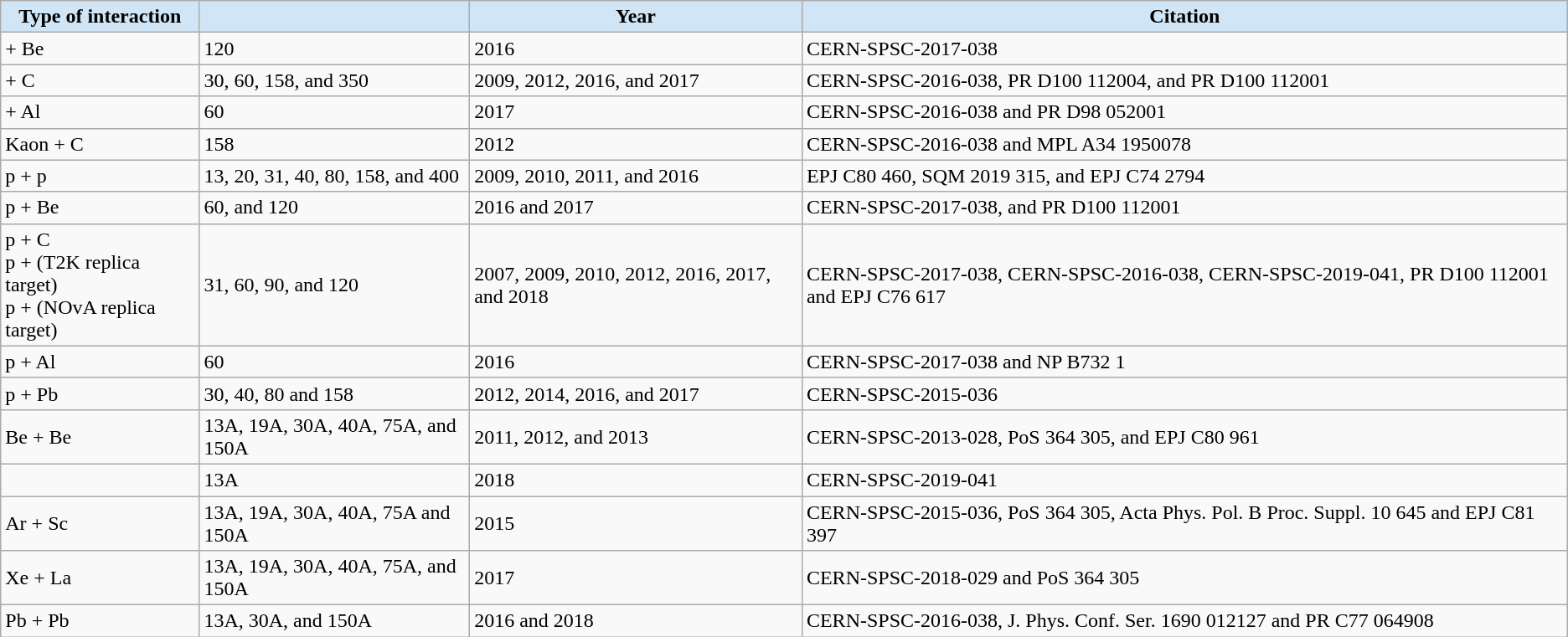<table class="wikitable">
<tr>
<th style="background:#d0e5f5">Type of interaction</th>
<th style="background:#d0e5f5"></th>
<th style="background:#d0e5f5">Year</th>
<th style="background:#d0e5f5">Citation</th>
</tr>
<tr>
<td> + Be</td>
<td>120</td>
<td>2016</td>
<td>CERN-SPSC-2017-038</td>
</tr>
<tr>
<td> + C</td>
<td>30, 60, 158, and 350</td>
<td>2009, 2012, 2016, and 2017</td>
<td>CERN-SPSC-2016-038, PR D100 112004, and PR D100 112001</td>
</tr>
<tr>
<td> + Al</td>
<td>60</td>
<td>2017</td>
<td>CERN-SPSC-2016-038 and PR D98 052001</td>
</tr>
<tr>
<td>Kaon + C</td>
<td>158</td>
<td>2012</td>
<td>CERN-SPSC-2016-038 and MPL A34 1950078</td>
</tr>
<tr>
<td>p + p</td>
<td>13, 20, 31, 40, 80, 158, and 400</td>
<td>2009, 2010, 2011, and 2016</td>
<td>EPJ C80 460, SQM 2019 315, and EPJ C74 2794</td>
</tr>
<tr>
<td>p + Be</td>
<td>60, and 120</td>
<td>2016 and 2017</td>
<td>CERN-SPSC-2017-038, and PR D100 112001</td>
</tr>
<tr>
<td>p + C <br> p + (T2K replica target) <br> p + (NOvA replica target)</td>
<td>31, 60, 90, and 120</td>
<td>2007, 2009, 2010, 2012, 2016, 2017, and 2018</td>
<td>CERN-SPSC-2017-038, CERN-SPSC-2016-038, CERN-SPSC-2019-041, PR D100 112001 and EPJ C76 617</td>
</tr>
<tr>
<td>p + Al</td>
<td>60</td>
<td>2016</td>
<td>CERN-SPSC-2017-038 and NP B732 1</td>
</tr>
<tr>
<td>p + Pb</td>
<td>30, 40, 80 and 158</td>
<td>2012, 2014, 2016, and 2017</td>
<td>CERN-SPSC-2015-036</td>
</tr>
<tr>
<td>Be + Be</td>
<td>13A, 19A, 30A, 40A, 75A, and 150A</td>
<td>2011, 2012, and 2013</td>
<td>CERN-SPSC-2013-028,  PoS 364 305, and EPJ C80 961</td>
</tr>
<tr>
<td></td>
<td>13A</td>
<td>2018</td>
<td>CERN-SPSC-2019-041</td>
</tr>
<tr>
<td>Ar + Sc</td>
<td>13A, 19A, 30A, 40A, 75A and 150A</td>
<td>2015</td>
<td>CERN-SPSC-2015-036,  PoS 364 305, Acta Phys. Pol. B Proc. Suppl. 10 645 and EPJ C81 397</td>
</tr>
<tr>
<td>Xe + La</td>
<td>13A, 19A, 30A, 40A, 75A, and 150A</td>
<td>2017</td>
<td>CERN-SPSC-2018-029  and PoS 364 305</td>
</tr>
<tr>
<td>Pb + Pb</td>
<td>13A, 30A, and 150A</td>
<td>2016 and 2018</td>
<td>CERN-SPSC-2016-038, J. Phys. Conf. Ser. 1690 012127 and PR C77 064908</td>
</tr>
</table>
